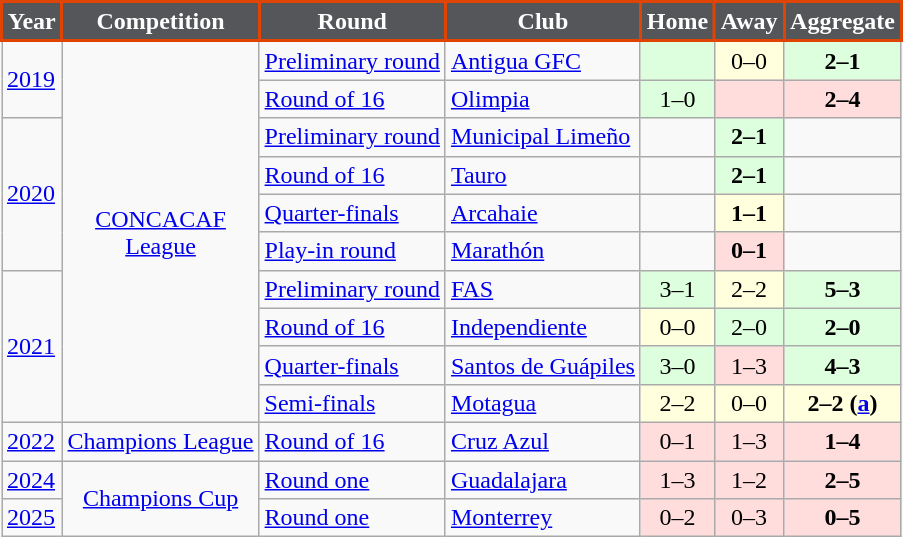<table class="wikitable" style="text-align:center">
<tr>
<th style="background:#54565A; color:#fff; border:2px solid #E04403;">Year</th>
<th style="background:#54565A; color:#fff; border:2px solid #E04403;">Competition</th>
<th style="background:#54565A; color:#fff; border:2px solid #E04403;">Round</th>
<th style="background:#54565A; color:#fff; border:2px solid #E04403;">Club</th>
<th style="background:#54565A; color:#fff; border:2px solid #E04403;">Home</th>
<th style="background:#54565A; color:#fff; border:2px solid #E04403;">Away</th>
<th style="background:#54565A; color:#fff; border:2px solid #E04403;">Aggregate</th>
</tr>
<tr>
<td style="text-align:left;" rowspan="2"><a href='#'>2019</a></td>
<td rowspan="10"><a href='#'>CONCACAF<br>League</a></td>
<td style="text-align:left;"><a href='#'>Preliminary round</a></td>
<td style="text-align:left;"> <a href='#'>Antigua GFC</a></td>
<td style="background:#dfd;"></td>
<td style="background:#ffd;">0–0</td>
<td style="background:#dfd;"><strong>2–1</strong></td>
</tr>
<tr>
<td style="text-align:left;"><a href='#'>Round of 16</a></td>
<td style="text-align:left;"> <a href='#'>Olimpia</a></td>
<td style="background:#dfd;">1–0</td>
<td style="background:#fdd;"></td>
<td style="background:#fdd;"><strong>2–4</strong></td>
</tr>
<tr>
<td style="text-align:left;" rowspan="4"><a href='#'>2020</a></td>
<td style="text-align:left;"><a href='#'>Preliminary round</a></td>
<td style="text-align:left;"> <a href='#'>Municipal Limeño</a></td>
<td></td>
<td style="background:#dfd;"><strong>2–1</strong></td>
<td></td>
</tr>
<tr>
<td style="text-align:left;"><a href='#'>Round of 16</a></td>
<td style="text-align:left;"> <a href='#'>Tauro</a></td>
<td></td>
<td style="background:#dfd;"><strong>2–1</strong></td>
<td></td>
</tr>
<tr>
<td style="text-align:left;"><a href='#'>Quarter-finals</a></td>
<td style="text-align:left;"> <a href='#'>Arcahaie</a></td>
<td></td>
<td style="background:#ffd;"><strong>1–1 </strong></td>
<td></td>
</tr>
<tr>
<td style="text-align:left;"><a href='#'>Play-in round</a></td>
<td style="text-align:left;"> <a href='#'>Marathón</a></td>
<td></td>
<td style="background:#fdd;"><strong>0–1</strong></td>
<td></td>
</tr>
<tr>
<td style="text-align:left;" rowspan="4"><a href='#'>2021</a></td>
<td style="text-align:left;"><a href='#'>Preliminary round</a></td>
<td style="text-align:left;"> <a href='#'>FAS</a></td>
<td style="background:#dfd;">3–1</td>
<td style="background:#ffd;">2–2</td>
<td style="background:#dfd;"><strong>5–3</strong></td>
</tr>
<tr>
<td style="text-align:left;"><a href='#'>Round of 16</a></td>
<td style="text-align:left;"> <a href='#'>Independiente</a></td>
<td style="background:#ffd;">0–0</td>
<td style="background:#dfd;">2–0</td>
<td style="background:#dfd;"><strong>2–0</strong></td>
</tr>
<tr>
<td style="text-align:left;"><a href='#'>Quarter-finals</a></td>
<td style="text-align:left;"> <a href='#'>Santos de Guápiles</a></td>
<td style="background:#dfd;">3–0</td>
<td style="background:#fdd;">1–3</td>
<td style="background:#dfd;"><strong>4–3</strong></td>
</tr>
<tr>
<td style="text-align:left;"><a href='#'>Semi-finals</a></td>
<td style="text-align:left;"> <a href='#'>Motagua</a></td>
<td style="background:#ffd;">2–2</td>
<td style="background:#ffd;">0–0</td>
<td style="background:#ffd;"><strong>2–2 (<a href='#'>a</a>)</strong></td>
</tr>
<tr>
<td style="text-align:left;"><a href='#'>2022</a></td>
<td><a href='#'>Champions League</a></td>
<td style="text-align:left;"><a href='#'>Round of 16</a></td>
<td style="text-align:left;"> <a href='#'>Cruz Azul</a></td>
<td style="background:#fdd;">0–1</td>
<td style="background:#fdd;">1–3</td>
<td style="background:#fdd;"><strong>1–4</strong></td>
</tr>
<tr>
<td style="text-align:left;"><a href='#'>2024</a></td>
<td rowspan="2"><a href='#'>Champions Cup</a></td>
<td style="text-align:left;"><a href='#'>Round one</a></td>
<td style="text-align:left;"> <a href='#'>Guadalajara</a></td>
<td style="background:#fdd;">1–3</td>
<td style="background:#fdd;">1–2</td>
<td style="background:#fdd;"><strong>2–5</strong></td>
</tr>
<tr>
<td style="text-align:left;"><a href='#'>2025</a></td>
<td style="text-align:left;"><a href='#'>Round one</a></td>
<td style="text-align:left;"> <a href='#'>Monterrey</a></td>
<td style="background:#fdd;">0–2</td>
<td style="background:#fdd;">0–3</td>
<td style="background:#fdd;"><strong>0–5</strong></td>
</tr>
</table>
